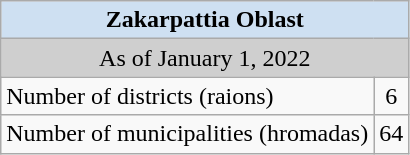<table class="wikitable">
<tr>
<td colspan="2" style="background:#CEE0F2; color:black; text-align:center;"><strong>Zakarpattia Oblast</strong></td>
</tr>
<tr>
<td colspan="2" style="background:#CFCFCF; color:black; text-align:center;">As of January 1, 2022</td>
</tr>
<tr>
<td>Number of districts (raions)</td>
<td align="center">6</td>
</tr>
<tr>
<td>Number of municipalities (hromadas)</td>
<td align="center">64</td>
</tr>
</table>
